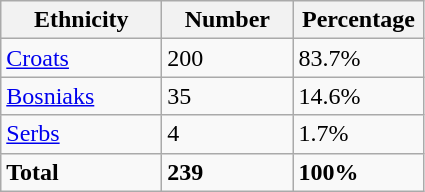<table class="wikitable">
<tr>
<th width="100px">Ethnicity</th>
<th width="80px">Number</th>
<th width="80px">Percentage</th>
</tr>
<tr>
<td><a href='#'>Croats</a></td>
<td>200</td>
<td>83.7%</td>
</tr>
<tr>
<td><a href='#'>Bosniaks</a></td>
<td>35</td>
<td>14.6%</td>
</tr>
<tr>
<td><a href='#'>Serbs</a></td>
<td>4</td>
<td>1.7%</td>
</tr>
<tr>
<td><strong>Total</strong></td>
<td><strong>239</strong></td>
<td><strong>100%</strong></td>
</tr>
</table>
